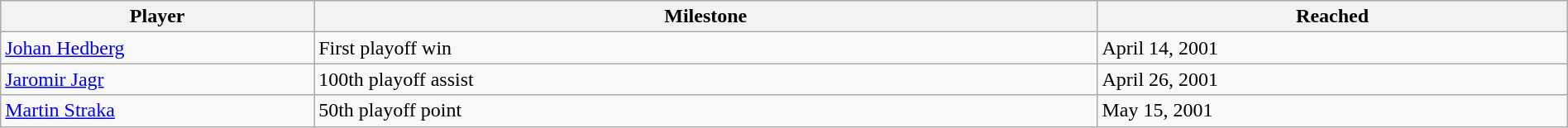<table class="wikitable sortable" style="width:100%;">
<tr align=center>
<th style="width:20%;">Player</th>
<th style="width:50%;">Milestone</th>
<th style="width:30%;" data-sort-type="date">Reached</th>
</tr>
<tr>
<td><a href='#'>Johan Hedberg</a></td>
<td>First playoff win</td>
<td>April 14, 2001</td>
</tr>
<tr>
<td><a href='#'>Jaromir Jagr</a></td>
<td>100th playoff assist</td>
<td>April 26, 2001</td>
</tr>
<tr>
<td><a href='#'>Martin Straka</a></td>
<td>50th playoff point</td>
<td>May 15, 2001</td>
</tr>
</table>
